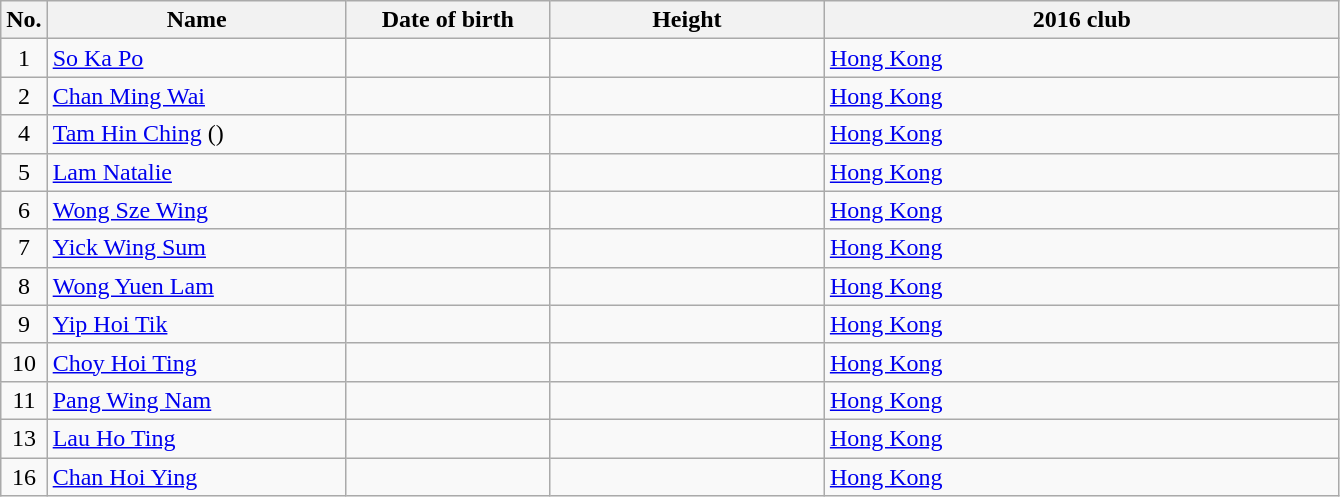<table class="wikitable sortable" style="text-align:center;">
<tr>
<th>No.</th>
<th style="width:12em">Name</th>
<th style="width:8em">Date of birth</th>
<th style="width:11em">Height</th>
<th style="width:21em">2016 club</th>
</tr>
<tr>
<td>1</td>
<td align=left><a href='#'>So Ka Po</a></td>
<td align=right></td>
<td></td>
<td align=left> <a href='#'>Hong Kong</a></td>
</tr>
<tr>
<td>2</td>
<td align=left><a href='#'>Chan Ming Wai</a></td>
<td align=right></td>
<td></td>
<td align=left> <a href='#'>Hong Kong</a></td>
</tr>
<tr>
<td>4</td>
<td align=left><a href='#'>Tam Hin Ching</a> ()</td>
<td align=right></td>
<td></td>
<td align=left> <a href='#'>Hong Kong</a></td>
</tr>
<tr>
<td>5</td>
<td align=left><a href='#'>Lam Natalie</a></td>
<td align=right></td>
<td></td>
<td align=left> <a href='#'>Hong Kong</a></td>
</tr>
<tr>
<td>6</td>
<td align=left><a href='#'>Wong Sze Wing</a></td>
<td align=right></td>
<td></td>
<td align=left> <a href='#'>Hong Kong</a></td>
</tr>
<tr>
<td>7</td>
<td align=left><a href='#'>Yick Wing Sum</a></td>
<td align=right></td>
<td></td>
<td align=left> <a href='#'>Hong Kong</a></td>
</tr>
<tr>
<td>8</td>
<td align=left><a href='#'>Wong Yuen Lam</a></td>
<td align=right></td>
<td></td>
<td align=left> <a href='#'>Hong Kong</a></td>
</tr>
<tr>
<td>9</td>
<td align=left><a href='#'>Yip Hoi Tik</a></td>
<td align=right></td>
<td></td>
<td align=left> <a href='#'>Hong Kong</a></td>
</tr>
<tr>
<td>10</td>
<td align=left><a href='#'>Choy Hoi Ting</a></td>
<td align=right></td>
<td></td>
<td align=left> <a href='#'>Hong Kong</a></td>
</tr>
<tr>
<td>11</td>
<td align=left><a href='#'>Pang Wing Nam</a></td>
<td align=right></td>
<td></td>
<td align=left> <a href='#'>Hong Kong</a></td>
</tr>
<tr>
<td>13</td>
<td align=left><a href='#'>Lau Ho Ting</a></td>
<td align=right></td>
<td></td>
<td align=left> <a href='#'>Hong Kong</a></td>
</tr>
<tr>
<td>16</td>
<td align=left><a href='#'>Chan Hoi Ying</a></td>
<td align=right></td>
<td></td>
<td align=left> <a href='#'>Hong Kong</a></td>
</tr>
</table>
